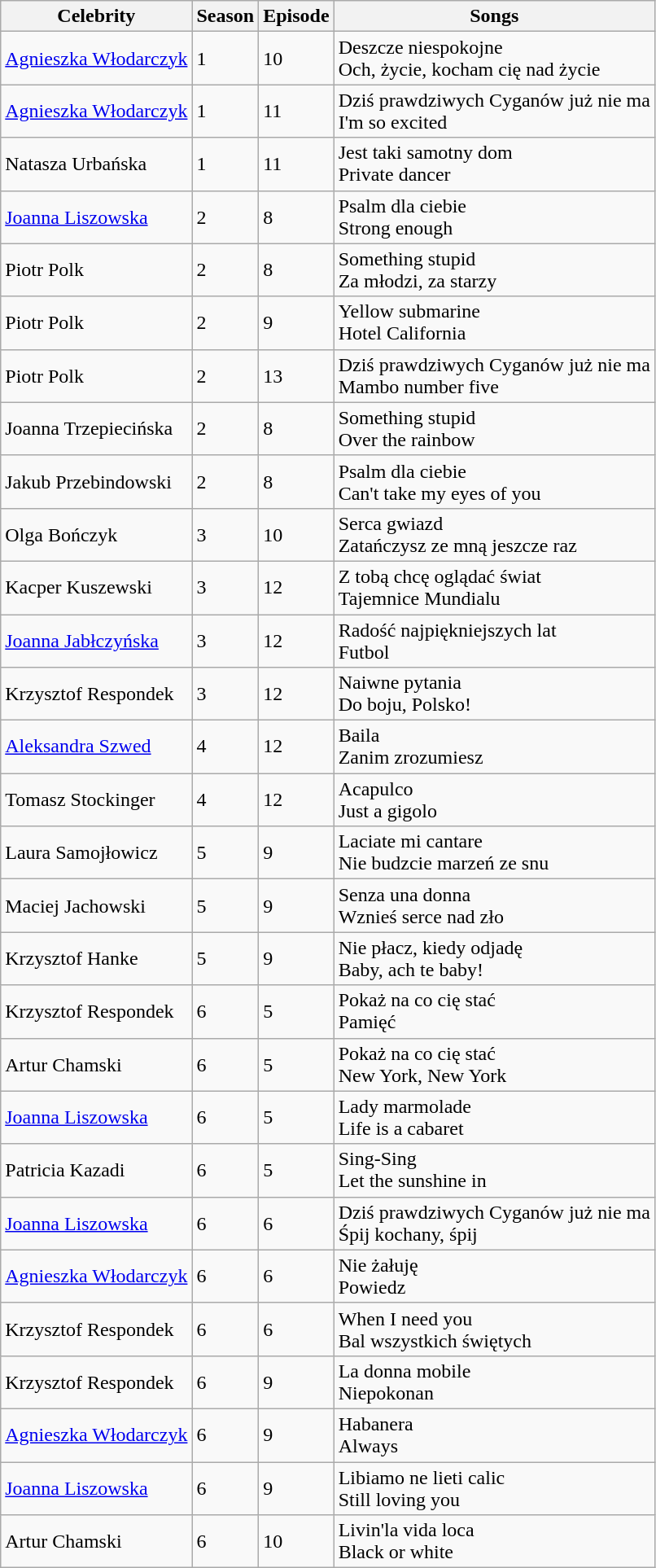<table class="wikitable">
<tr>
<th>Celebrity</th>
<th>Season</th>
<th>Episode</th>
<th>Songs</th>
</tr>
<tr>
<td><a href='#'>Agnieszka Włodarczyk</a></td>
<td>1</td>
<td>10</td>
<td>Deszcze niespokojne<br>Och, życie, kocham cię nad życie</td>
</tr>
<tr>
<td><a href='#'>Agnieszka Włodarczyk</a></td>
<td>1</td>
<td>11</td>
<td>Dziś prawdziwych Cyganów już nie ma<br>I'm so excited</td>
</tr>
<tr>
<td>Natasza Urbańska</td>
<td>1</td>
<td>11</td>
<td>Jest taki samotny dom<br>Private dancer</td>
</tr>
<tr>
<td><a href='#'>Joanna Liszowska</a></td>
<td>2</td>
<td>8</td>
<td>Psalm dla ciebie<br>Strong enough</td>
</tr>
<tr>
<td>Piotr Polk</td>
<td>2</td>
<td>8</td>
<td>Something stupid<br>Za młodzi, za starzy</td>
</tr>
<tr>
<td>Piotr Polk</td>
<td>2</td>
<td>9</td>
<td>Yellow submarine<br>Hotel California</td>
</tr>
<tr>
<td>Piotr Polk</td>
<td>2</td>
<td>13</td>
<td>Dziś prawdziwych Cyganów już nie ma<br>Mambo number five</td>
</tr>
<tr>
<td>Joanna Trzepiecińska</td>
<td>2</td>
<td>8</td>
<td>Something stupid<br>Over the rainbow</td>
</tr>
<tr>
<td>Jakub Przebindowski</td>
<td>2</td>
<td>8</td>
<td>Psalm dla ciebie<br>Can't take my eyes of you</td>
</tr>
<tr>
<td>Olga Bończyk</td>
<td>3</td>
<td>10</td>
<td>Serca gwiazd<br>Zatańczysz ze mną jeszcze raz</td>
</tr>
<tr>
<td>Kacper Kuszewski</td>
<td>3</td>
<td>12</td>
<td>Z tobą chcę oglądać świat<br>Tajemnice Mundialu</td>
</tr>
<tr>
<td><a href='#'>Joanna Jabłczyńska</a></td>
<td>3</td>
<td>12</td>
<td>Radość najpiękniejszych lat<br>Futbol</td>
</tr>
<tr>
<td>Krzysztof Respondek</td>
<td>3</td>
<td>12</td>
<td>Naiwne pytania<br>Do boju, Polsko!</td>
</tr>
<tr>
<td><a href='#'>Aleksandra Szwed</a></td>
<td>4</td>
<td>12</td>
<td>Baila<br>Zanim zrozumiesz</td>
</tr>
<tr>
<td>Tomasz Stockinger</td>
<td>4</td>
<td>12</td>
<td>Acapulco<br>Just a gigolo</td>
</tr>
<tr>
<td>Laura Samojłowicz</td>
<td>5</td>
<td>9</td>
<td>Laciate mi cantare<br>Nie budzcie marzeń ze snu</td>
</tr>
<tr>
<td>Maciej Jachowski</td>
<td>5</td>
<td>9</td>
<td>Senza una donna<br>Wznieś serce nad zło</td>
</tr>
<tr>
<td>Krzysztof Hanke</td>
<td>5</td>
<td>9</td>
<td>Nie płacz, kiedy odjadę<br>Baby, ach te baby!</td>
</tr>
<tr>
<td>Krzysztof Respondek</td>
<td>6</td>
<td>5</td>
<td>Pokaż na co cię stać<br>Pamięć</td>
</tr>
<tr>
<td>Artur Chamski</td>
<td>6</td>
<td>5</td>
<td>Pokaż na co cię stać<br>New York, New York</td>
</tr>
<tr>
<td><a href='#'>Joanna Liszowska</a></td>
<td>6</td>
<td>5</td>
<td>Lady marmolade<br>Life is a cabaret</td>
</tr>
<tr>
<td>Patricia Kazadi</td>
<td>6</td>
<td>5</td>
<td>Sing-Sing<br>Let the sunshine in</td>
</tr>
<tr>
<td><a href='#'>Joanna Liszowska</a></td>
<td>6</td>
<td>6</td>
<td>Dziś prawdziwych Cyganów już nie ma<br>Śpij kochany, śpij</td>
</tr>
<tr>
<td><a href='#'>Agnieszka Włodarczyk</a></td>
<td>6</td>
<td>6</td>
<td>Nie żałuję<br>Powiedz</td>
</tr>
<tr>
<td>Krzysztof Respondek</td>
<td>6</td>
<td>6</td>
<td>When I need you<br>Bal wszystkich świętych</td>
</tr>
<tr>
<td>Krzysztof Respondek</td>
<td>6</td>
<td>9</td>
<td>La donna mobile<br>Niepokonan</td>
</tr>
<tr>
<td><a href='#'>Agnieszka Włodarczyk</a></td>
<td>6</td>
<td>9</td>
<td>Habanera<br>Always</td>
</tr>
<tr>
<td><a href='#'>Joanna Liszowska</a></td>
<td>6</td>
<td>9</td>
<td>Libiamo ne lieti calic<br>Still loving you</td>
</tr>
<tr>
<td>Artur Chamski</td>
<td>6</td>
<td>10</td>
<td>Livin'la vida loca<br>Black or white</td>
</tr>
</table>
